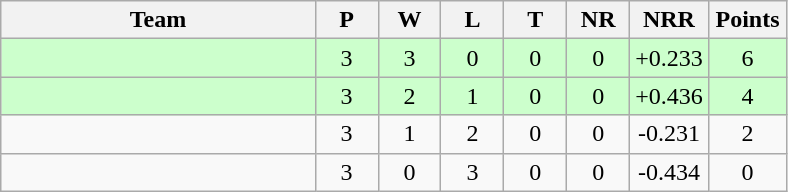<table class="wikitable" style="text-align: center;">
<tr>
<th style="width:40%;">Team</th>
<th style="width:8%;">P</th>
<th style="width:8%;">W</th>
<th style="width:8%;">L</th>
<th style="width:8%;">T</th>
<th style="width:8%;">NR</th>
<th style="width:10%;">NRR</th>
<th style="width:10%;">Points</th>
</tr>
<tr style="background:#cfc;">
<td align=left></td>
<td>3</td>
<td>3</td>
<td>0</td>
<td>0</td>
<td>0</td>
<td>+0.233</td>
<td>6</td>
</tr>
<tr style="background:#cfc;">
<td align=left></td>
<td>3</td>
<td>2</td>
<td>1</td>
<td>0</td>
<td>0</td>
<td>+0.436</td>
<td>4</td>
</tr>
<tr>
<td align=left></td>
<td>3</td>
<td>1</td>
<td>2</td>
<td>0</td>
<td>0</td>
<td>-0.231</td>
<td>2</td>
</tr>
<tr>
<td align=left></td>
<td>3</td>
<td>0</td>
<td>3</td>
<td>0</td>
<td>0</td>
<td>-0.434</td>
<td>0</td>
</tr>
</table>
